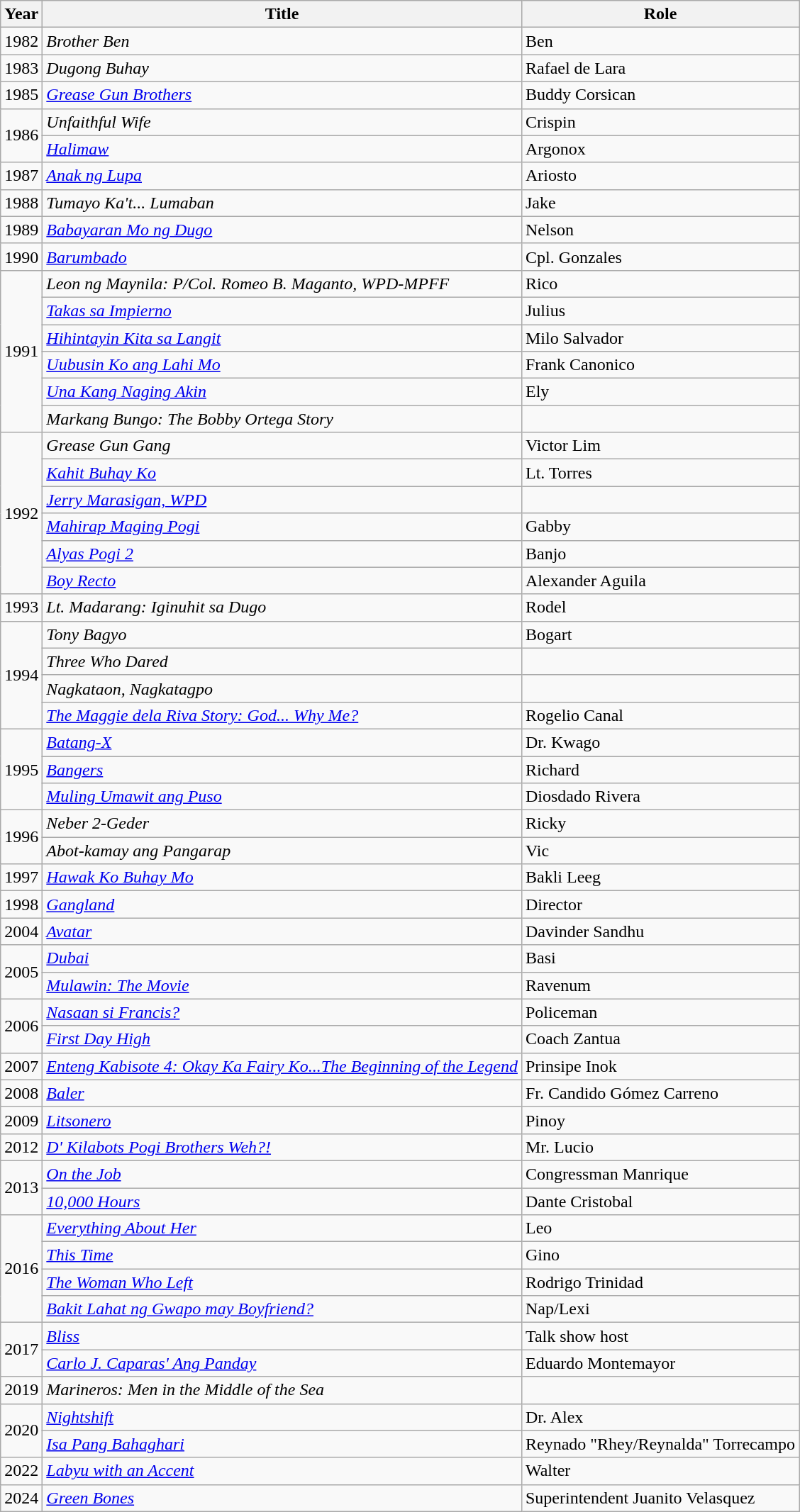<table class="wikitable sortable">
<tr>
<th>Year</th>
<th>Title</th>
<th>Role</th>
</tr>
<tr>
<td>1982</td>
<td><em>Brother Ben</em></td>
<td>Ben</td>
</tr>
<tr>
<td>1983</td>
<td><em>Dugong Buhay</em></td>
<td>Rafael de Lara</td>
</tr>
<tr>
<td>1985</td>
<td><em><a href='#'>Grease Gun Brothers</a></em></td>
<td>Buddy Corsican</td>
</tr>
<tr>
<td rowspan="2">1986</td>
<td><em>Unfaithful Wife</em></td>
<td>Crispin</td>
</tr>
<tr>
<td><em><a href='#'>Halimaw</a></em></td>
<td>Argonox</td>
</tr>
<tr>
<td>1987</td>
<td><em><a href='#'>Anak ng Lupa</a></em></td>
<td>Ariosto</td>
</tr>
<tr>
<td>1988</td>
<td><em>Tumayo Ka't... Lumaban</em></td>
<td>Jake</td>
</tr>
<tr>
<td>1989</td>
<td><em><a href='#'>Babayaran Mo ng Dugo</a></em></td>
<td>Nelson</td>
</tr>
<tr>
<td>1990</td>
<td><em><a href='#'>Barumbado</a></em></td>
<td>Cpl. Gonzales</td>
</tr>
<tr>
<td rowspan="6">1991</td>
<td><em>Leon ng Maynila: P/Col. Romeo B. Maganto, WPD-MPFF</em></td>
<td>Rico</td>
</tr>
<tr>
<td><em><a href='#'>Takas sa Impierno</a></em></td>
<td>Julius</td>
</tr>
<tr>
<td><em><a href='#'>Hihintayin Kita sa Langit</a></em></td>
<td>Milo Salvador</td>
</tr>
<tr>
<td><em><a href='#'>Uubusin Ko ang Lahi Mo</a></em></td>
<td>Frank Canonico</td>
</tr>
<tr>
<td><em><a href='#'>Una Kang Naging Akin</a></em></td>
<td>Ely</td>
</tr>
<tr>
<td><em>Markang Bungo: The Bobby Ortega Story</em></td>
<td></td>
</tr>
<tr>
<td rowspan="6">1992</td>
<td><em>Grease Gun Gang</em></td>
<td>Victor Lim</td>
</tr>
<tr>
<td><em><a href='#'>Kahit Buhay Ko</a></em></td>
<td>Lt. Torres</td>
</tr>
<tr>
<td><em><a href='#'>Jerry Marasigan, WPD</a></em></td>
<td></td>
</tr>
<tr>
<td><em><a href='#'>Mahirap Maging Pogi</a></em></td>
<td>Gabby</td>
</tr>
<tr>
<td><em><a href='#'>Alyas Pogi 2</a></em></td>
<td>Banjo</td>
</tr>
<tr>
<td><em><a href='#'>Boy Recto</a></em></td>
<td>Alexander Aguila</td>
</tr>
<tr>
<td>1993</td>
<td><em>Lt. Madarang: Iginuhit sa Dugo</em></td>
<td>Rodel</td>
</tr>
<tr>
<td rowspan="4">1994</td>
<td><em>Tony Bagyo</em></td>
<td>Bogart</td>
</tr>
<tr>
<td><em>Three Who Dared</em></td>
<td></td>
</tr>
<tr>
<td><em>Nagkataon, Nagkatagpo</em></td>
<td></td>
</tr>
<tr>
<td><em><a href='#'>The Maggie dela Riva Story: God... Why Me?</a></em></td>
<td>Rogelio Canal</td>
</tr>
<tr>
<td rowspan="3">1995</td>
<td><em><a href='#'>Batang-X</a></em></td>
<td>Dr. Kwago</td>
</tr>
<tr>
<td><em><a href='#'>Bangers</a></em></td>
<td>Richard</td>
</tr>
<tr>
<td><em><a href='#'>Muling Umawit ang Puso</a></em></td>
<td>Diosdado Rivera</td>
</tr>
<tr>
<td rowspan="2">1996</td>
<td><em>Neber 2-Geder</em></td>
<td>Ricky</td>
</tr>
<tr>
<td><em>Abot-kamay ang Pangarap</em></td>
<td>Vic</td>
</tr>
<tr>
<td>1997</td>
<td><em><a href='#'>Hawak Ko Buhay Mo</a></em></td>
<td>Bakli Leeg</td>
</tr>
<tr>
<td>1998</td>
<td><em><a href='#'>Gangland</a></em></td>
<td>Director</td>
</tr>
<tr>
<td>2004</td>
<td><em><a href='#'>Avatar</a></em></td>
<td>Davinder Sandhu</td>
</tr>
<tr>
<td rowspan="2">2005</td>
<td><em><a href='#'>Dubai</a></em></td>
<td>Basi</td>
</tr>
<tr>
<td><em><a href='#'>Mulawin: The Movie</a></em></td>
<td>Ravenum</td>
</tr>
<tr>
<td rowspan="2">2006</td>
<td><em><a href='#'>Nasaan si Francis?</a></em></td>
<td>Policeman</td>
</tr>
<tr>
<td><em><a href='#'>First Day High</a></em></td>
<td>Coach Zantua</td>
</tr>
<tr>
<td>2007</td>
<td><em><a href='#'>Enteng Kabisote 4: Okay Ka Fairy Ko...The Beginning of the Legend</a></em></td>
<td>Prinsipe Inok</td>
</tr>
<tr>
<td>2008</td>
<td><em><a href='#'>Baler</a></em></td>
<td>Fr. Candido Gómez Carreno</td>
</tr>
<tr>
<td>2009</td>
<td><em><a href='#'>Litsonero</a></em></td>
<td>Pinoy</td>
</tr>
<tr>
<td>2012</td>
<td><em><a href='#'>D' Kilabots Pogi Brothers Weh?!</a></em></td>
<td>Mr. Lucio</td>
</tr>
<tr>
<td rowspan="2">2013</td>
<td><em><a href='#'>On the Job</a></em></td>
<td>Congressman Manrique</td>
</tr>
<tr>
<td><em><a href='#'>10,000 Hours</a></em></td>
<td>Dante Cristobal</td>
</tr>
<tr>
<td rowspan="4">2016</td>
<td><em><a href='#'>Everything About Her</a></em></td>
<td>Leo</td>
</tr>
<tr>
<td><em><a href='#'>This Time</a></em></td>
<td>Gino</td>
</tr>
<tr>
<td><em><a href='#'>The Woman Who Left</a></em></td>
<td>Rodrigo Trinidad</td>
</tr>
<tr>
<td><em><a href='#'>Bakit Lahat ng Gwapo may Boyfriend?</a></em></td>
<td>Nap/Lexi</td>
</tr>
<tr>
<td rowspan="2">2017</td>
<td><em><a href='#'>Bliss</a></em></td>
<td>Talk show host</td>
</tr>
<tr>
<td><em><a href='#'>Carlo J. Caparas' Ang Panday</a></em></td>
<td>Eduardo Montemayor</td>
</tr>
<tr>
<td>2019</td>
<td><em>Marineros: Men in the Middle of the Sea</em></td>
<td></td>
</tr>
<tr>
<td rowspan="2">2020</td>
<td><em><a href='#'>Nightshift</a></em></td>
<td>Dr. Alex</td>
</tr>
<tr>
<td><em><a href='#'>Isa Pang Bahaghari</a></em></td>
<td>Reynado "Rhey/Reynalda" Torrecampo</td>
</tr>
<tr>
<td>2022</td>
<td><em><a href='#'>Labyu with an Accent</a></em></td>
<td>Walter</td>
</tr>
<tr>
<td>2024</td>
<td><em><a href='#'>Green Bones</a></em></td>
<td>Superintendent Juanito Velasquez</td>
</tr>
</table>
